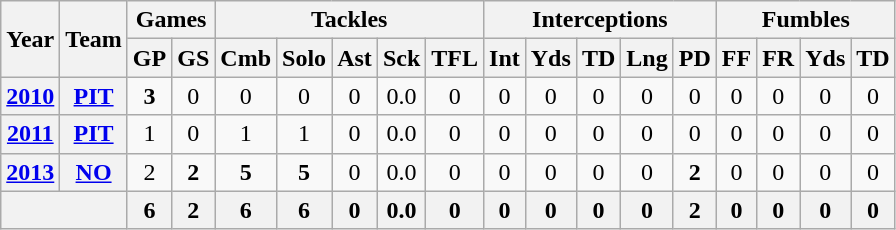<table class="wikitable" style="text-align:center">
<tr>
<th rowspan="2">Year</th>
<th rowspan="2">Team</th>
<th colspan="2">Games</th>
<th colspan="5">Tackles</th>
<th colspan="5">Interceptions</th>
<th colspan="4">Fumbles</th>
</tr>
<tr>
<th>GP</th>
<th>GS</th>
<th>Cmb</th>
<th>Solo</th>
<th>Ast</th>
<th>Sck</th>
<th>TFL</th>
<th>Int</th>
<th>Yds</th>
<th>TD</th>
<th>Lng</th>
<th>PD</th>
<th>FF</th>
<th>FR</th>
<th>Yds</th>
<th>TD</th>
</tr>
<tr>
<th><a href='#'>2010</a></th>
<th><a href='#'>PIT</a></th>
<td><strong>3</strong></td>
<td>0</td>
<td>0</td>
<td>0</td>
<td>0</td>
<td>0.0</td>
<td>0</td>
<td>0</td>
<td>0</td>
<td>0</td>
<td>0</td>
<td>0</td>
<td>0</td>
<td>0</td>
<td>0</td>
<td>0</td>
</tr>
<tr>
<th><a href='#'>2011</a></th>
<th><a href='#'>PIT</a></th>
<td>1</td>
<td>0</td>
<td>1</td>
<td>1</td>
<td>0</td>
<td>0.0</td>
<td>0</td>
<td>0</td>
<td>0</td>
<td>0</td>
<td>0</td>
<td>0</td>
<td>0</td>
<td>0</td>
<td>0</td>
<td>0</td>
</tr>
<tr>
<th><a href='#'>2013</a></th>
<th><a href='#'>NO</a></th>
<td>2</td>
<td><strong>2</strong></td>
<td><strong>5</strong></td>
<td><strong>5</strong></td>
<td>0</td>
<td>0.0</td>
<td>0</td>
<td>0</td>
<td>0</td>
<td>0</td>
<td>0</td>
<td><strong>2</strong></td>
<td>0</td>
<td>0</td>
<td>0</td>
<td>0</td>
</tr>
<tr>
<th colspan="2"></th>
<th>6</th>
<th>2</th>
<th>6</th>
<th>6</th>
<th>0</th>
<th>0.0</th>
<th>0</th>
<th>0</th>
<th>0</th>
<th>0</th>
<th>0</th>
<th>2</th>
<th>0</th>
<th>0</th>
<th>0</th>
<th>0</th>
</tr>
</table>
